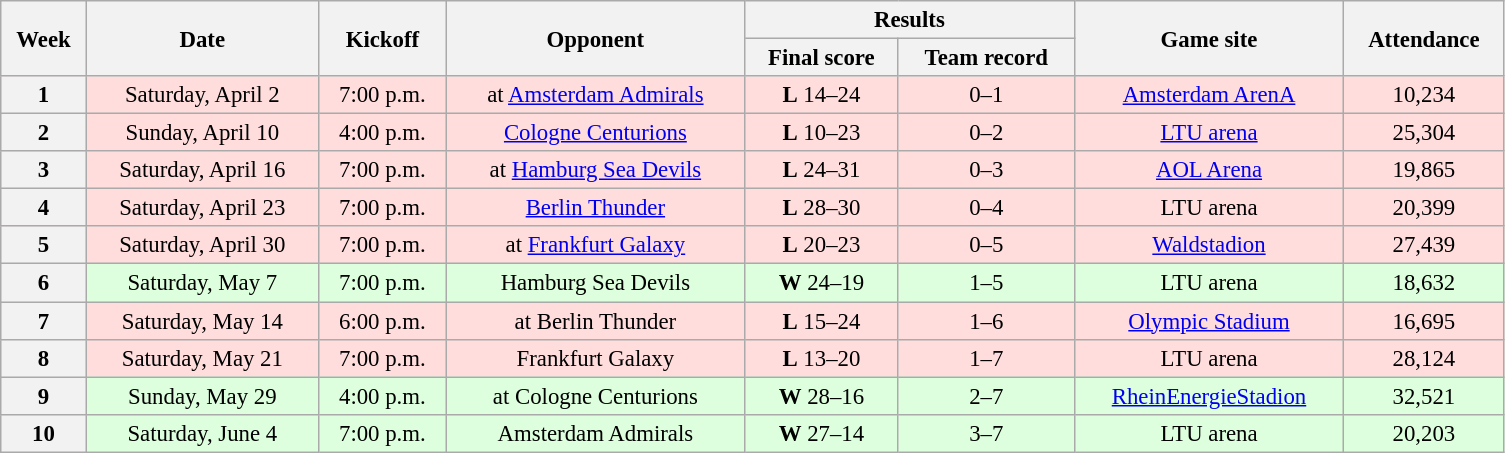<table class="wikitable" style="font-size:95%; text-align:center; width:66em">
<tr>
<th rowspan="2">Week</th>
<th rowspan="2">Date</th>
<th rowspan="2">Kickoff </th>
<th rowspan="2">Opponent</th>
<th colspan="2">Results</th>
<th rowspan="2">Game site</th>
<th rowspan="2">Attendance</th>
</tr>
<tr>
<th>Final score</th>
<th>Team record</th>
</tr>
<tr bgcolor="#FDD">
<th>1</th>
<td>Saturday, April 2</td>
<td>7:00 p.m.</td>
<td>at <a href='#'>Amsterdam Admirals</a></td>
<td><strong>L</strong> 14–24</td>
<td>0–1</td>
<td><a href='#'>Amsterdam ArenA</a></td>
<td>10,234</td>
</tr>
<tr bgcolor="#FDD">
<th>2</th>
<td>Sunday, April 10</td>
<td>4:00 p.m.</td>
<td><a href='#'>Cologne Centurions</a></td>
<td><strong>L</strong> 10–23</td>
<td>0–2</td>
<td><a href='#'>LTU arena</a></td>
<td>25,304</td>
</tr>
<tr bgcolor="#FDD">
<th>3</th>
<td>Saturday, April 16</td>
<td>7:00 p.m.</td>
<td>at <a href='#'>Hamburg Sea Devils</a></td>
<td><strong>L</strong> 24–31</td>
<td>0–3</td>
<td><a href='#'>AOL Arena</a></td>
<td>19,865</td>
</tr>
<tr bgcolor="#FDD">
<th>4</th>
<td>Saturday, April 23</td>
<td>7:00 p.m.</td>
<td><a href='#'>Berlin Thunder</a></td>
<td><strong>L</strong> 28–30</td>
<td>0–4</td>
<td>LTU arena</td>
<td>20,399</td>
</tr>
<tr bgcolor="#FDD">
<th>5</th>
<td>Saturday, April 30</td>
<td>7:00 p.m.</td>
<td>at <a href='#'>Frankfurt Galaxy</a></td>
<td><strong>L</strong> 20–23</td>
<td>0–5</td>
<td><a href='#'>Waldstadion</a></td>
<td>27,439</td>
</tr>
<tr bgcolor="#DFD">
<th>6</th>
<td>Saturday, May 7</td>
<td>7:00 p.m.</td>
<td>Hamburg Sea Devils</td>
<td><strong>W</strong> 24–19</td>
<td>1–5</td>
<td>LTU arena</td>
<td>18,632</td>
</tr>
<tr bgcolor="#FDD">
<th>7</th>
<td>Saturday, May 14</td>
<td>6:00 p.m.</td>
<td>at Berlin Thunder</td>
<td><strong>L</strong> 15–24</td>
<td>1–6</td>
<td><a href='#'>Olympic Stadium</a></td>
<td>16,695</td>
</tr>
<tr bgcolor="#FDD">
<th>8</th>
<td>Saturday, May 21</td>
<td>7:00 p.m.</td>
<td>Frankfurt Galaxy</td>
<td><strong>L</strong> 13–20</td>
<td>1–7</td>
<td>LTU arena</td>
<td>28,124</td>
</tr>
<tr bgcolor="#DFD">
<th>9</th>
<td>Sunday, May 29</td>
<td>4:00 p.m.</td>
<td>at Cologne Centurions</td>
<td><strong>W</strong> 28–16</td>
<td>2–7</td>
<td><a href='#'>RheinEnergieStadion</a></td>
<td>32,521</td>
</tr>
<tr bgcolor="#DFD">
<th>10</th>
<td>Saturday, June 4</td>
<td>7:00 p.m.</td>
<td>Amsterdam Admirals</td>
<td><strong>W</strong> 27–14</td>
<td>3–7</td>
<td>LTU arena</td>
<td>20,203</td>
</tr>
</table>
